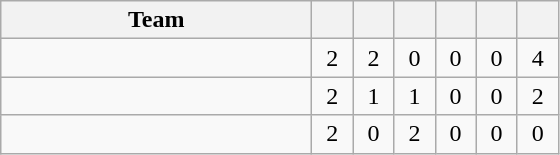<table class="wikitable" style="text-align:center">
<tr>
<th width=200>Team</th>
<th width=20></th>
<th width=20></th>
<th width=20></th>
<th width=20></th>
<th width=20></th>
<th width=20></th>
</tr>
<tr>
<td align="left"></td>
<td>2</td>
<td>2</td>
<td>0</td>
<td>0</td>
<td>0</td>
<td>4</td>
</tr>
<tr>
<td align="left"></td>
<td>2</td>
<td>1</td>
<td>1</td>
<td>0</td>
<td>0</td>
<td>2</td>
</tr>
<tr>
<td align="left"></td>
<td>2</td>
<td>0</td>
<td>2</td>
<td>0</td>
<td>0</td>
<td>0</td>
</tr>
</table>
